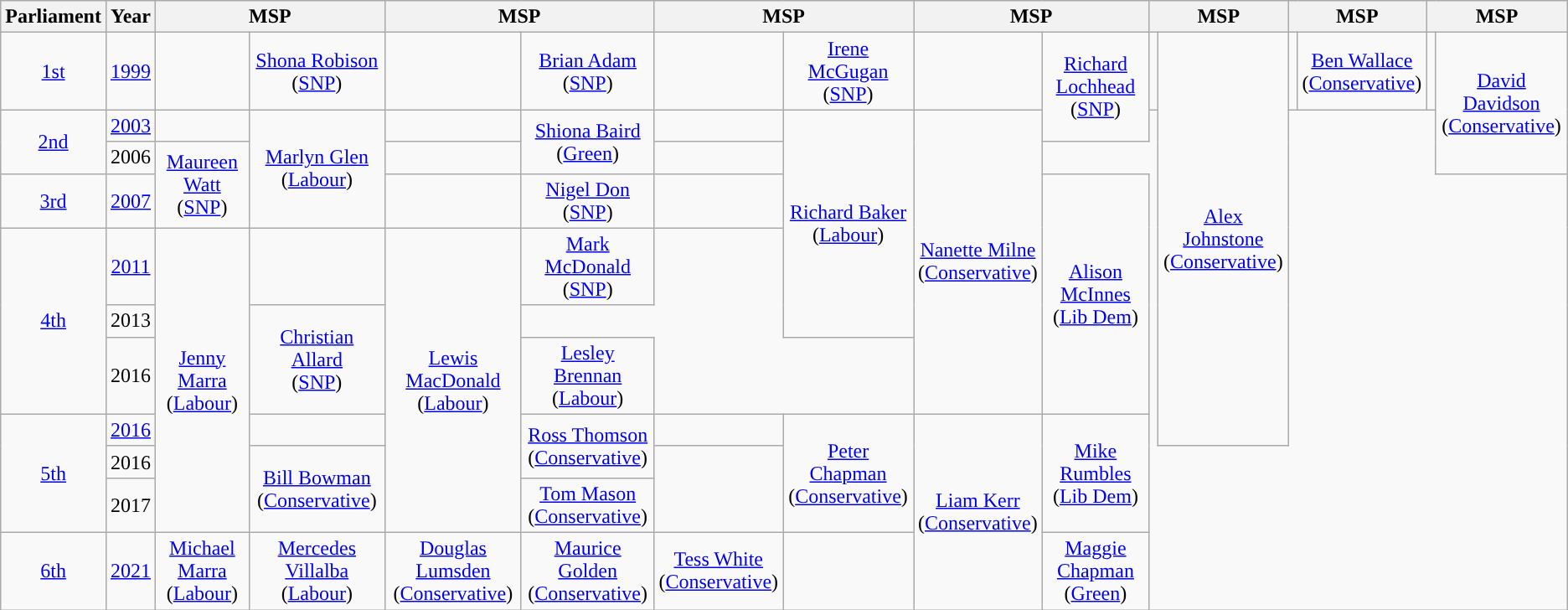<table class="wikitable" style="text-align:center">
<tr>
<th>Parliament</th>
<th>Year</th>
<th colspan="2">MSP</th>
<th colspan="2">MSP</th>
<th colspan="2">MSP</th>
<th colspan="2">MSP</th>
<th colspan="2">MSP</th>
<th colspan="2">MSP</th>
<th colspan="2">MSP</th>
</tr>
<tr>
<td><a href='#'>1st</a></td>
<td><a href='#'>1999</a></td>
<td style="color:inherit;background:"></td>
<td><a href='#'>Shona Robison</a><br>(<a href='#'>SNP</a>)</td>
<td style="color:inherit;background:"></td>
<td><a href='#'>Brian Adam</a><br>(<a href='#'>SNP</a>)</td>
<td style="color:inherit;background:"></td>
<td><a href='#'>Irene McGugan</a><br>(<a href='#'>SNP</a>)</td>
<td></td>
<td rowspan="2"><a href='#'>Richard Lochhead</a> <br>(<a href='#'>SNP</a>)</td>
<td></td>
<td rowspan="8"><a href='#'>Alex Johnstone</a><br>(<a href='#'>Conservative</a>)</td>
<td></td>
<td><a href='#'>Ben Wallace</a><br>(<a href='#'>Conservative</a>)</td>
<td></td>
<td rowspan="3"><a href='#'>David Davidson</a><br>(<a href='#'>Conservative</a>)</td>
</tr>
<tr>
<td rowspan="2"><a href='#'>2nd</a></td>
<td><a href='#'>2003</a></td>
<td></td>
<td rowspan="3"><a href='#'>Marlyn Glen</a><br>(<a href='#'>Labour</a>)</td>
<td></td>
<td rowspan="2"><a href='#'>Shiona Baird</a><br>(<a href='#'>Green</a>)</td>
<td></td>
<td rowspan="5"><a href='#'>Richard Baker</a><br>(<a href='#'>Labour</a>)</td>
<td rowspan="6"><a href='#'>Nanette Milne</a><br>(<a href='#'>Conservative</a>)</td>
</tr>
<tr>
<td>2006</td>
<td rowspan="2"><a href='#'>Maureen Watt</a><br>(<a href='#'>SNP</a>)</td>
</tr>
<tr>
<td><a href='#'>3rd</a></td>
<td><a href='#'>2007</a></td>
<td style="color:inherit;background:"></td>
<td><a href='#'>Nigel Don</a><br>(<a href='#'>SNP</a>)</td>
<td></td>
<td rowspan="4"><a href='#'>Alison McInnes</a><br>(<a href='#'>Lib Dem</a>)</td>
</tr>
<tr>
<td rowspan="3"><a href='#'>4th</a></td>
<td><a href='#'>2011</a></td>
<td rowspan="6"><a href='#'>Jenny Marra</a><br>(<a href='#'>Labour</a>)</td>
<td></td>
<td rowspan="6"><a href='#'>Lewis MacDonald</a><br>(<a href='#'>Labour</a>)</td>
<td><a href='#'>Mark McDonald</a><br>(<a href='#'>SNP</a>)</td>
</tr>
<tr>
<td>2013</td>
<td rowspan="2"><a href='#'>Christian Allard</a><br>(<a href='#'>SNP</a>)</td>
</tr>
<tr>
<td>2016</td>
<td><a href='#'>Lesley Brennan</a><br>(<a href='#'>Labour</a>)</td>
</tr>
<tr>
<td rowspan="3"><a href='#'>5th</a></td>
<td><a href='#'>2016</a></td>
<td></td>
<td rowspan="2"><a href='#'>Ross Thomson</a><br>(<a href='#'>Conservative</a>)</td>
<td></td>
<td rowspan="3"><a href='#'>Peter Chapman</a><br>(<a href='#'>Conservative</a>)</td>
<td rowspan="4"><a href='#'>Liam Kerr</a><br>(<a href='#'>Conservative</a>)</td>
<td rowspan="3"><a href='#'>Mike Rumbles</a><br>(<a href='#'>Lib Dem</a>)</td>
</tr>
<tr>
<td>2016</td>
<td rowspan="2"><a href='#'>Bill Bowman</a><br>(<a href='#'>Conservative</a>)</td>
</tr>
<tr>
<td>2017</td>
<td><a href='#'>Tom Mason</a><br>(<a href='#'>Conservative</a>)</td>
</tr>
<tr>
<td><a href='#'>6th</a></td>
<td><a href='#'>2021</a></td>
<td><a href='#'>Michael Marra</a><br>(<a href='#'>Labour</a>)</td>
<td><a href='#'>Mercedes Villalba</a><br>(<a href='#'>Labour</a>)</td>
<td><a href='#'>Douglas Lumsden</a><br>(<a href='#'>Conservative</a>)</td>
<td><a href='#'>Maurice Golden</a><br>(<a href='#'>Conservative</a>)</td>
<td><a href='#'>Tess White</a><br>(<a href='#'>Conservative</a>)</td>
<td style="color:inherit;background:"></td>
<td><a href='#'>Maggie Chapman</a><br>(<a href='#'>Green</a>)</td>
</tr>
</table>
